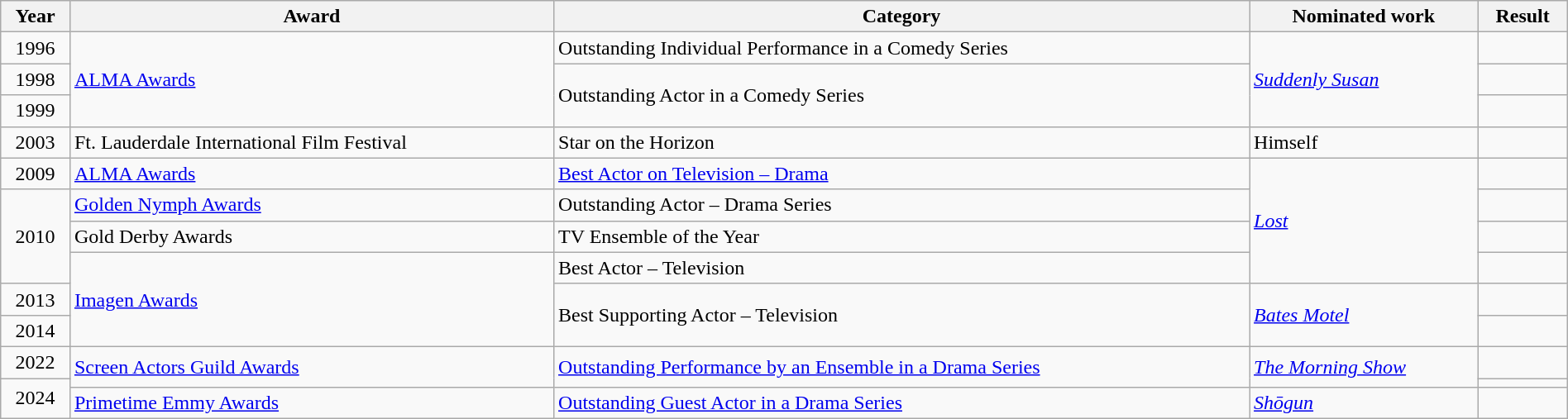<table class="wikitable sortable" width="100%">
<tr>
<th>Year</th>
<th>Award</th>
<th>Category</th>
<th>Nominated work</th>
<th>Result</th>
</tr>
<tr>
<td align="center">1996</td>
<td rowspan="3"><a href='#'>ALMA Awards</a></td>
<td>Outstanding Individual Performance in a Comedy Series</td>
<td rowspan="3"><em><a href='#'>Suddenly Susan</a></em></td>
<td></td>
</tr>
<tr>
<td align="center">1998</td>
<td rowspan="2">Outstanding Actor in a Comedy Series</td>
<td></td>
</tr>
<tr>
<td align="center">1999</td>
<td></td>
</tr>
<tr>
<td align="center">2003</td>
<td>Ft. Lauderdale International Film Festival</td>
<td>Star on the Horizon</td>
<td>Himself</td>
<td></td>
</tr>
<tr>
<td align="center">2009</td>
<td><a href='#'>ALMA Awards</a></td>
<td><a href='#'>Best Actor on Television – Drama</a></td>
<td rowspan="4"><em><a href='#'>Lost</a></em></td>
<td></td>
</tr>
<tr>
<td rowspan="3" align="center">2010</td>
<td><a href='#'>Golden Nymph Awards</a></td>
<td>Outstanding Actor – Drama Series</td>
<td></td>
</tr>
<tr>
<td>Gold Derby Awards</td>
<td>TV Ensemble of the Year</td>
<td></td>
</tr>
<tr>
<td rowspan="3"><a href='#'>Imagen Awards</a></td>
<td>Best Actor – Television</td>
<td></td>
</tr>
<tr>
<td align="center">2013</td>
<td rowspan="2">Best Supporting Actor – Television</td>
<td rowspan="2"><em><a href='#'>Bates Motel</a></em></td>
<td></td>
</tr>
<tr>
<td align="center">2014</td>
<td></td>
</tr>
<tr>
<td align="center">2022</td>
<td rowspan="2"><a href='#'>Screen Actors Guild Awards</a></td>
<td rowspan="2"><a href='#'>Outstanding Performance by an Ensemble in a Drama Series</a></td>
<td rowspan="2"><em><a href='#'>The Morning Show</a></em></td>
<td></td>
</tr>
<tr>
<td align="center" rowspan="2">2024</td>
<td></td>
</tr>
<tr>
<td><a href='#'>Primetime Emmy Awards</a></td>
<td><a href='#'>Outstanding Guest Actor in a Drama Series</a></td>
<td><em><a href='#'>Shōgun</a></em> </td>
<td></td>
</tr>
</table>
